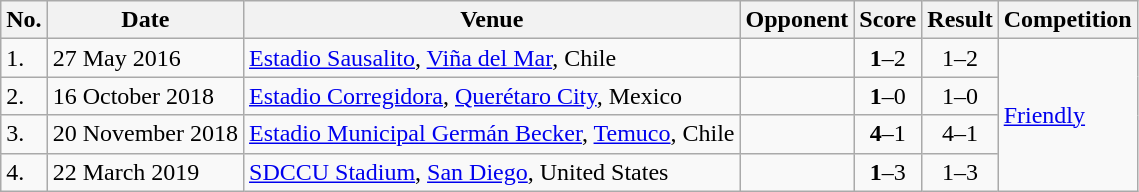<table class="wikitable">
<tr>
<th>No.</th>
<th>Date</th>
<th>Venue</th>
<th>Opponent</th>
<th>Score</th>
<th>Result</th>
<th>Competition</th>
</tr>
<tr>
<td>1.</td>
<td>27 May 2016</td>
<td><a href='#'>Estadio Sausalito</a>, <a href='#'>Viña del Mar</a>, Chile</td>
<td></td>
<td align=center><strong>1</strong>–2</td>
<td align=center>1–2</td>
<td rowspan="4"><a href='#'>Friendly</a></td>
</tr>
<tr>
<td>2.</td>
<td>16 October 2018</td>
<td><a href='#'>Estadio Corregidora</a>, <a href='#'>Querétaro City</a>, Mexico</td>
<td></td>
<td align=center><strong>1</strong>–0</td>
<td align=center>1–0</td>
</tr>
<tr>
<td>3.</td>
<td>20 November 2018</td>
<td><a href='#'>Estadio Municipal Germán Becker</a>, <a href='#'>Temuco</a>, Chile</td>
<td></td>
<td align=center><strong>4</strong>–1</td>
<td align=center>4–1</td>
</tr>
<tr>
<td>4.</td>
<td>22 March 2019</td>
<td><a href='#'>SDCCU Stadium</a>, <a href='#'>San Diego</a>, United States</td>
<td></td>
<td align=center><strong>1</strong>–3</td>
<td align=center>1–3</td>
</tr>
</table>
